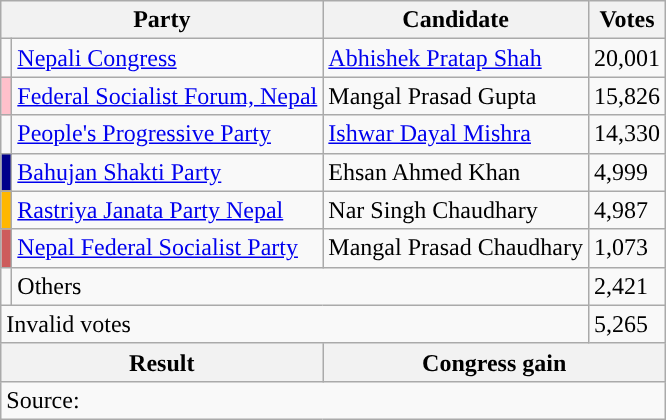<table class="wikitable">
<tr>
<th colspan="2">Party</th>
<th>Candidate</th>
<th>Votes</th>
</tr>
<tr>
<td style="background-color:"></td>
<td><a href='#'>Nepali Congress</a></td>
<td><a href='#'>Abhishek Pratap Shah</a></td>
<td>20,001</td>
</tr>
<tr>
<td style="background-color:pink"></td>
<td><a href='#'>Federal Socialist Forum, Nepal</a></td>
<td>Mangal Prasad Gupta</td>
<td>15,826</td>
</tr>
<tr>
<td style="background-color:"></td>
<td><a href='#'>People's Progressive Party</a></td>
<td><a href='#'>Ishwar Dayal Mishra</a></td>
<td>14,330</td>
</tr>
<tr>
<td style="background-color:darkblue"></td>
<td><a href='#'>Bahujan Shakti Party</a></td>
<td>Ehsan Ahmed Khan</td>
<td>4,999</td>
</tr>
<tr>
<td style="background-color:#ffb700"></td>
<td><a href='#'>Rastriya Janata Party Nepal</a></td>
<td>Nar Singh Chaudhary</td>
<td>4,987</td>
</tr>
<tr>
<td style="background-color:#CD5C5C"></td>
<td><a href='#'>Nepal Federal Socialist Party</a></td>
<td>Mangal Prasad Chaudhary</td>
<td>1,073</td>
</tr>
<tr>
<td></td>
<td colspan="2">Others</td>
<td>2,421</td>
</tr>
<tr>
<td colspan="3">Invalid votes</td>
<td>5,265</td>
</tr>
<tr>
<th colspan="2">Result</th>
<th colspan="2">Congress gain</th>
</tr>
<tr>
<td colspan="4">Source: </td>
</tr>
</table>
